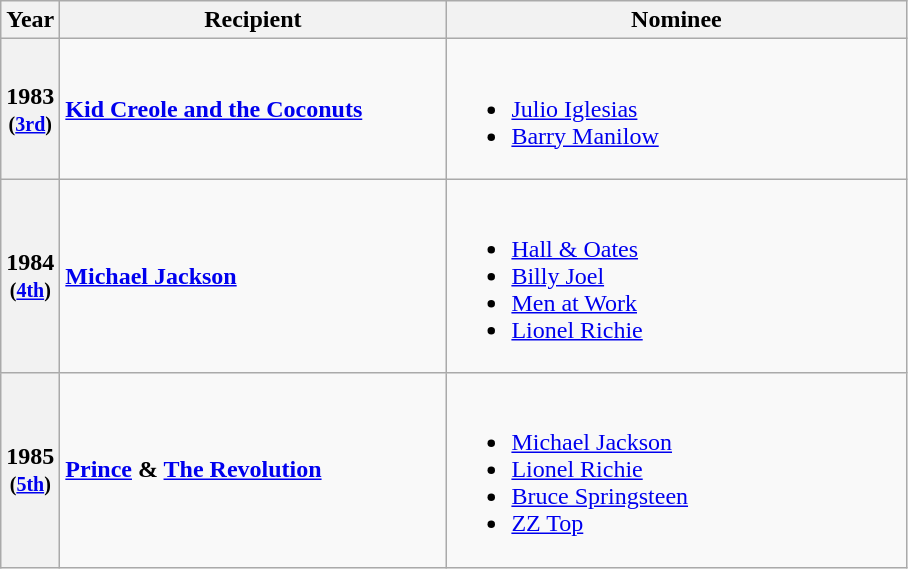<table class="wikitable sortable plainrowheaders">
<tr>
<th>Year</th>
<th width="250">Recipient</th>
<th width="300" class="unsortable">Nominee</th>
</tr>
<tr>
<th scope="row">1983 <br><small>(<a href='#'>3rd</a>)</small></th>
<td><strong><a href='#'>Kid Creole and the Coconuts</a></strong></td>
<td><br><ul><li><a href='#'>Julio Iglesias</a></li><li><a href='#'>Barry Manilow</a></li></ul></td>
</tr>
<tr>
<th scope="row">1984 <br><small>(<a href='#'>4th</a>)</small></th>
<td><strong><a href='#'>Michael Jackson</a></strong></td>
<td><br><ul><li><a href='#'>Hall & Oates</a></li><li><a href='#'>Billy Joel</a></li><li><a href='#'>Men at Work</a></li><li><a href='#'>Lionel Richie</a></li></ul></td>
</tr>
<tr>
<th scope="row">1985 <br><small>(<a href='#'>5th</a>)</small></th>
<td><strong><a href='#'>Prince</a> & <a href='#'>The Revolution</a></strong></td>
<td><br><ul><li><a href='#'>Michael Jackson</a></li><li><a href='#'>Lionel Richie</a></li><li><a href='#'>Bruce Springsteen</a></li><li><a href='#'>ZZ Top</a></li></ul></td>
</tr>
</table>
